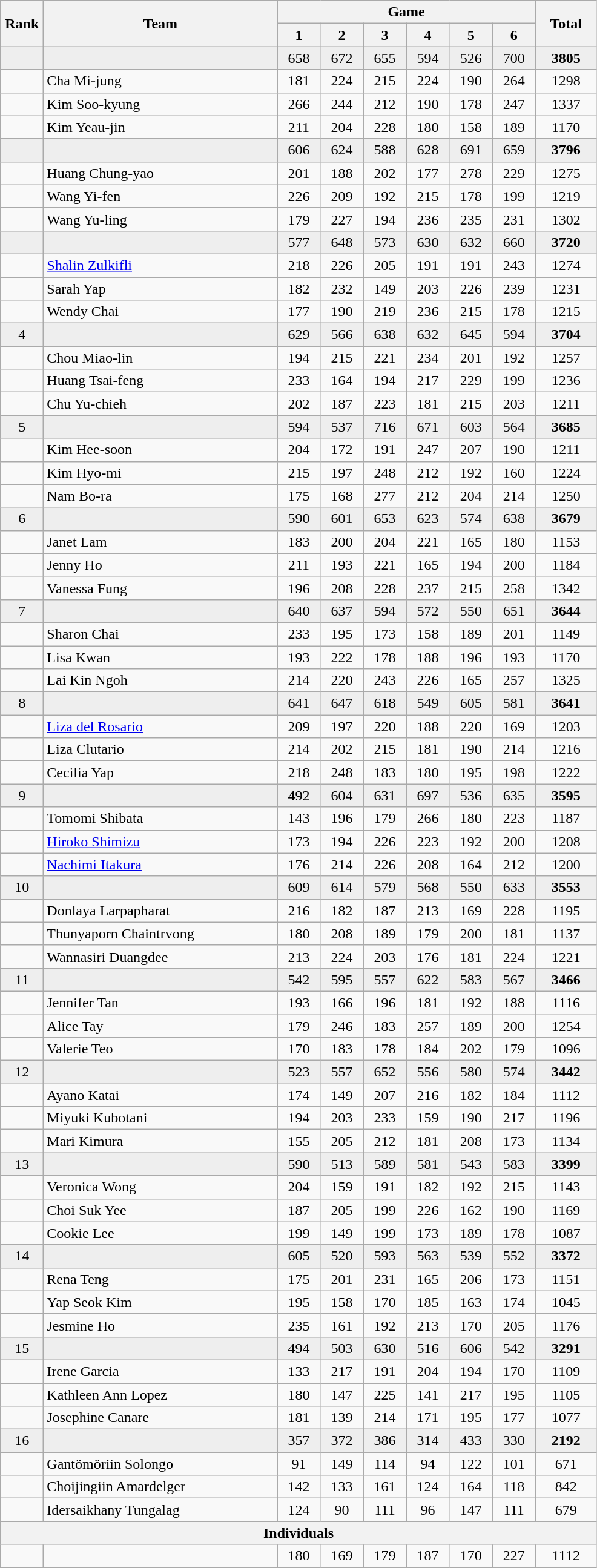<table class=wikitable style="text-align:center">
<tr>
<th rowspan="2" width=40>Rank</th>
<th rowspan="2" width=250>Team</th>
<th colspan="6">Game</th>
<th rowspan="2" width=60>Total</th>
</tr>
<tr>
<th width=40>1</th>
<th width=40>2</th>
<th width=40>3</th>
<th width=40>4</th>
<th width=40>5</th>
<th width=40>6</th>
</tr>
<tr bgcolor=eeeeee>
<td></td>
<td align="left"></td>
<td>658</td>
<td>672</td>
<td>655</td>
<td>594</td>
<td>526</td>
<td>700</td>
<td><strong>3805</strong></td>
</tr>
<tr>
<td></td>
<td align=left>Cha Mi-jung</td>
<td>181</td>
<td>224</td>
<td>215</td>
<td>224</td>
<td>190</td>
<td>264</td>
<td>1298</td>
</tr>
<tr>
<td></td>
<td align=left>Kim Soo-kyung</td>
<td>266</td>
<td>244</td>
<td>212</td>
<td>190</td>
<td>178</td>
<td>247</td>
<td>1337</td>
</tr>
<tr>
<td></td>
<td align=left>Kim Yeau-jin</td>
<td>211</td>
<td>204</td>
<td>228</td>
<td>180</td>
<td>158</td>
<td>189</td>
<td>1170</td>
</tr>
<tr bgcolor=eeeeee>
<td></td>
<td align="left"></td>
<td>606</td>
<td>624</td>
<td>588</td>
<td>628</td>
<td>691</td>
<td>659</td>
<td><strong>3796</strong></td>
</tr>
<tr>
<td></td>
<td align=left>Huang Chung-yao</td>
<td>201</td>
<td>188</td>
<td>202</td>
<td>177</td>
<td>278</td>
<td>229</td>
<td>1275</td>
</tr>
<tr>
<td></td>
<td align=left>Wang Yi-fen</td>
<td>226</td>
<td>209</td>
<td>192</td>
<td>215</td>
<td>178</td>
<td>199</td>
<td>1219</td>
</tr>
<tr>
<td></td>
<td align=left>Wang Yu-ling</td>
<td>179</td>
<td>227</td>
<td>194</td>
<td>236</td>
<td>235</td>
<td>231</td>
<td>1302</td>
</tr>
<tr bgcolor=eeeeee>
<td></td>
<td align="left"></td>
<td>577</td>
<td>648</td>
<td>573</td>
<td>630</td>
<td>632</td>
<td>660</td>
<td><strong>3720</strong></td>
</tr>
<tr>
<td></td>
<td align=left><a href='#'>Shalin Zulkifli</a></td>
<td>218</td>
<td>226</td>
<td>205</td>
<td>191</td>
<td>191</td>
<td>243</td>
<td>1274</td>
</tr>
<tr>
<td></td>
<td align=left>Sarah Yap</td>
<td>182</td>
<td>232</td>
<td>149</td>
<td>203</td>
<td>226</td>
<td>239</td>
<td>1231</td>
</tr>
<tr>
<td></td>
<td align=left>Wendy Chai</td>
<td>177</td>
<td>190</td>
<td>219</td>
<td>236</td>
<td>215</td>
<td>178</td>
<td>1215</td>
</tr>
<tr bgcolor=eeeeee>
<td>4</td>
<td align="left"></td>
<td>629</td>
<td>566</td>
<td>638</td>
<td>632</td>
<td>645</td>
<td>594</td>
<td><strong>3704</strong></td>
</tr>
<tr>
<td></td>
<td align=left>Chou Miao-lin</td>
<td>194</td>
<td>215</td>
<td>221</td>
<td>234</td>
<td>201</td>
<td>192</td>
<td>1257</td>
</tr>
<tr>
<td></td>
<td align=left>Huang Tsai-feng</td>
<td>233</td>
<td>164</td>
<td>194</td>
<td>217</td>
<td>229</td>
<td>199</td>
<td>1236</td>
</tr>
<tr>
<td></td>
<td align=left>Chu Yu-chieh</td>
<td>202</td>
<td>187</td>
<td>223</td>
<td>181</td>
<td>215</td>
<td>203</td>
<td>1211</td>
</tr>
<tr bgcolor=eeeeee>
<td>5</td>
<td align="left"></td>
<td>594</td>
<td>537</td>
<td>716</td>
<td>671</td>
<td>603</td>
<td>564</td>
<td><strong>3685</strong></td>
</tr>
<tr>
<td></td>
<td align=left>Kim Hee-soon</td>
<td>204</td>
<td>172</td>
<td>191</td>
<td>247</td>
<td>207</td>
<td>190</td>
<td>1211</td>
</tr>
<tr>
<td></td>
<td align=left>Kim Hyo-mi</td>
<td>215</td>
<td>197</td>
<td>248</td>
<td>212</td>
<td>192</td>
<td>160</td>
<td>1224</td>
</tr>
<tr>
<td></td>
<td align=left>Nam Bo-ra</td>
<td>175</td>
<td>168</td>
<td>277</td>
<td>212</td>
<td>204</td>
<td>214</td>
<td>1250</td>
</tr>
<tr bgcolor=eeeeee>
<td>6</td>
<td align="left"></td>
<td>590</td>
<td>601</td>
<td>653</td>
<td>623</td>
<td>574</td>
<td>638</td>
<td><strong>3679</strong></td>
</tr>
<tr>
<td></td>
<td align=left>Janet Lam</td>
<td>183</td>
<td>200</td>
<td>204</td>
<td>221</td>
<td>165</td>
<td>180</td>
<td>1153</td>
</tr>
<tr>
<td></td>
<td align=left>Jenny Ho</td>
<td>211</td>
<td>193</td>
<td>221</td>
<td>165</td>
<td>194</td>
<td>200</td>
<td>1184</td>
</tr>
<tr>
<td></td>
<td align=left>Vanessa Fung</td>
<td>196</td>
<td>208</td>
<td>228</td>
<td>237</td>
<td>215</td>
<td>258</td>
<td>1342</td>
</tr>
<tr bgcolor=eeeeee>
<td>7</td>
<td align="left"></td>
<td>640</td>
<td>637</td>
<td>594</td>
<td>572</td>
<td>550</td>
<td>651</td>
<td><strong>3644</strong></td>
</tr>
<tr>
<td></td>
<td align=left>Sharon Chai</td>
<td>233</td>
<td>195</td>
<td>173</td>
<td>158</td>
<td>189</td>
<td>201</td>
<td>1149</td>
</tr>
<tr>
<td></td>
<td align=left>Lisa Kwan</td>
<td>193</td>
<td>222</td>
<td>178</td>
<td>188</td>
<td>196</td>
<td>193</td>
<td>1170</td>
</tr>
<tr>
<td></td>
<td align=left>Lai Kin Ngoh</td>
<td>214</td>
<td>220</td>
<td>243</td>
<td>226</td>
<td>165</td>
<td>257</td>
<td>1325</td>
</tr>
<tr bgcolor=eeeeee>
<td>8</td>
<td align="left"></td>
<td>641</td>
<td>647</td>
<td>618</td>
<td>549</td>
<td>605</td>
<td>581</td>
<td><strong>3641</strong></td>
</tr>
<tr>
<td></td>
<td align=left><a href='#'>Liza del Rosario</a></td>
<td>209</td>
<td>197</td>
<td>220</td>
<td>188</td>
<td>220</td>
<td>169</td>
<td>1203</td>
</tr>
<tr>
<td></td>
<td align=left>Liza Clutario</td>
<td>214</td>
<td>202</td>
<td>215</td>
<td>181</td>
<td>190</td>
<td>214</td>
<td>1216</td>
</tr>
<tr>
<td></td>
<td align=left>Cecilia Yap</td>
<td>218</td>
<td>248</td>
<td>183</td>
<td>180</td>
<td>195</td>
<td>198</td>
<td>1222</td>
</tr>
<tr bgcolor=eeeeee>
<td>9</td>
<td align="left"></td>
<td>492</td>
<td>604</td>
<td>631</td>
<td>697</td>
<td>536</td>
<td>635</td>
<td><strong>3595</strong></td>
</tr>
<tr>
<td></td>
<td align=left>Tomomi Shibata</td>
<td>143</td>
<td>196</td>
<td>179</td>
<td>266</td>
<td>180</td>
<td>223</td>
<td>1187</td>
</tr>
<tr>
<td></td>
<td align=left><a href='#'>Hiroko Shimizu</a></td>
<td>173</td>
<td>194</td>
<td>226</td>
<td>223</td>
<td>192</td>
<td>200</td>
<td>1208</td>
</tr>
<tr>
<td></td>
<td align=left><a href='#'>Nachimi Itakura</a></td>
<td>176</td>
<td>214</td>
<td>226</td>
<td>208</td>
<td>164</td>
<td>212</td>
<td>1200</td>
</tr>
<tr bgcolor=eeeeee>
<td>10</td>
<td align="left"></td>
<td>609</td>
<td>614</td>
<td>579</td>
<td>568</td>
<td>550</td>
<td>633</td>
<td><strong>3553</strong></td>
</tr>
<tr>
<td></td>
<td align=left>Donlaya Larpapharat</td>
<td>216</td>
<td>182</td>
<td>187</td>
<td>213</td>
<td>169</td>
<td>228</td>
<td>1195</td>
</tr>
<tr>
<td></td>
<td align=left>Thunyaporn Chaintrvong</td>
<td>180</td>
<td>208</td>
<td>189</td>
<td>179</td>
<td>200</td>
<td>181</td>
<td>1137</td>
</tr>
<tr>
<td></td>
<td align=left>Wannasiri Duangdee</td>
<td>213</td>
<td>224</td>
<td>203</td>
<td>176</td>
<td>181</td>
<td>224</td>
<td>1221</td>
</tr>
<tr bgcolor=eeeeee>
<td>11</td>
<td align="left"></td>
<td>542</td>
<td>595</td>
<td>557</td>
<td>622</td>
<td>583</td>
<td>567</td>
<td><strong>3466</strong></td>
</tr>
<tr>
<td></td>
<td align=left>Jennifer Tan</td>
<td>193</td>
<td>166</td>
<td>196</td>
<td>181</td>
<td>192</td>
<td>188</td>
<td>1116</td>
</tr>
<tr>
<td></td>
<td align=left>Alice Tay</td>
<td>179</td>
<td>246</td>
<td>183</td>
<td>257</td>
<td>189</td>
<td>200</td>
<td>1254</td>
</tr>
<tr>
<td></td>
<td align=left>Valerie Teo</td>
<td>170</td>
<td>183</td>
<td>178</td>
<td>184</td>
<td>202</td>
<td>179</td>
<td>1096</td>
</tr>
<tr bgcolor=eeeeee>
<td>12</td>
<td align="left"></td>
<td>523</td>
<td>557</td>
<td>652</td>
<td>556</td>
<td>580</td>
<td>574</td>
<td><strong>3442</strong></td>
</tr>
<tr>
<td></td>
<td align=left>Ayano Katai</td>
<td>174</td>
<td>149</td>
<td>207</td>
<td>216</td>
<td>182</td>
<td>184</td>
<td>1112</td>
</tr>
<tr>
<td></td>
<td align=left>Miyuki Kubotani</td>
<td>194</td>
<td>203</td>
<td>233</td>
<td>159</td>
<td>190</td>
<td>217</td>
<td>1196</td>
</tr>
<tr>
<td></td>
<td align=left>Mari Kimura</td>
<td>155</td>
<td>205</td>
<td>212</td>
<td>181</td>
<td>208</td>
<td>173</td>
<td>1134</td>
</tr>
<tr bgcolor=eeeeee>
<td>13</td>
<td align="left"></td>
<td>590</td>
<td>513</td>
<td>589</td>
<td>581</td>
<td>543</td>
<td>583</td>
<td><strong>3399</strong></td>
</tr>
<tr>
<td></td>
<td align=left>Veronica Wong</td>
<td>204</td>
<td>159</td>
<td>191</td>
<td>182</td>
<td>192</td>
<td>215</td>
<td>1143</td>
</tr>
<tr>
<td></td>
<td align=left>Choi Suk Yee</td>
<td>187</td>
<td>205</td>
<td>199</td>
<td>226</td>
<td>162</td>
<td>190</td>
<td>1169</td>
</tr>
<tr>
<td></td>
<td align=left>Cookie Lee</td>
<td>199</td>
<td>149</td>
<td>199</td>
<td>173</td>
<td>189</td>
<td>178</td>
<td>1087</td>
</tr>
<tr bgcolor=eeeeee>
<td>14</td>
<td align="left"></td>
<td>605</td>
<td>520</td>
<td>593</td>
<td>563</td>
<td>539</td>
<td>552</td>
<td><strong>3372</strong></td>
</tr>
<tr>
<td></td>
<td align=left>Rena Teng</td>
<td>175</td>
<td>201</td>
<td>231</td>
<td>165</td>
<td>206</td>
<td>173</td>
<td>1151</td>
</tr>
<tr>
<td></td>
<td align=left>Yap Seok Kim</td>
<td>195</td>
<td>158</td>
<td>170</td>
<td>185</td>
<td>163</td>
<td>174</td>
<td>1045</td>
</tr>
<tr>
<td></td>
<td align=left>Jesmine Ho</td>
<td>235</td>
<td>161</td>
<td>192</td>
<td>213</td>
<td>170</td>
<td>205</td>
<td>1176</td>
</tr>
<tr bgcolor=eeeeee>
<td>15</td>
<td align="left"></td>
<td>494</td>
<td>503</td>
<td>630</td>
<td>516</td>
<td>606</td>
<td>542</td>
<td><strong>3291</strong></td>
</tr>
<tr>
<td></td>
<td align=left>Irene Garcia</td>
<td>133</td>
<td>217</td>
<td>191</td>
<td>204</td>
<td>194</td>
<td>170</td>
<td>1109</td>
</tr>
<tr>
<td></td>
<td align=left>Kathleen Ann Lopez</td>
<td>180</td>
<td>147</td>
<td>225</td>
<td>141</td>
<td>217</td>
<td>195</td>
<td>1105</td>
</tr>
<tr>
<td></td>
<td align=left>Josephine Canare</td>
<td>181</td>
<td>139</td>
<td>214</td>
<td>171</td>
<td>195</td>
<td>177</td>
<td>1077</td>
</tr>
<tr bgcolor=eeeeee>
<td>16</td>
<td align="left"></td>
<td>357</td>
<td>372</td>
<td>386</td>
<td>314</td>
<td>433</td>
<td>330</td>
<td><strong>2192</strong></td>
</tr>
<tr>
<td></td>
<td align=left>Gantömöriin Solongo</td>
<td>91</td>
<td>149</td>
<td>114</td>
<td>94</td>
<td>122</td>
<td>101</td>
<td>671</td>
</tr>
<tr>
<td></td>
<td align=left>Choijingiin Amardelger</td>
<td>142</td>
<td>133</td>
<td>161</td>
<td>124</td>
<td>164</td>
<td>118</td>
<td>842</td>
</tr>
<tr>
<td></td>
<td align=left>Idersaikhany Tungalag</td>
<td>124</td>
<td>90</td>
<td>111</td>
<td>96</td>
<td>147</td>
<td>111</td>
<td>679</td>
</tr>
<tr>
<th colspan="9">Individuals</th>
</tr>
<tr>
<td></td>
<td align="left"></td>
<td>180</td>
<td>169</td>
<td>179</td>
<td>187</td>
<td>170</td>
<td>227</td>
<td>1112</td>
</tr>
</table>
